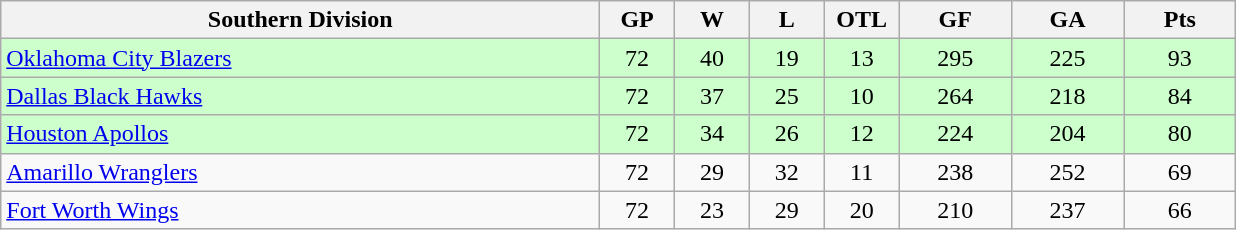<table class="wikitable">
<tr>
<th width="40%" bgcolor="#e0e0e0">Southern Division</th>
<th width="5%" bgcolor="#e0e0e0">GP</th>
<th width="5%" bgcolor="#e0e0e0">W</th>
<th width="5%" bgcolor="#e0e0e0">L</th>
<th width="5%" bgcolor="#e0e0e0">OTL</th>
<th width="7.5%" bgcolor="#e0e0e0">GF</th>
<th width="7.5%" bgcolor="#e0e0e0">GA</th>
<th width="7.5%" bgcolor="#e0e0e0">Pts</th>
</tr>
<tr align="center" bgcolor="#CCFFCC">
<td align="left"><a href='#'>Oklahoma City Blazers</a></td>
<td>72</td>
<td>40</td>
<td>19</td>
<td>13</td>
<td>295</td>
<td>225</td>
<td>93</td>
</tr>
<tr align="center" bgcolor="#CCFFCC">
<td align="left"><a href='#'>Dallas Black Hawks</a></td>
<td>72</td>
<td>37</td>
<td>25</td>
<td>10</td>
<td>264</td>
<td>218</td>
<td>84</td>
</tr>
<tr align="center" bgcolor="#CCFFCC">
<td align="left"><a href='#'>Houston Apollos</a></td>
<td>72</td>
<td>34</td>
<td>26</td>
<td>12</td>
<td>224</td>
<td>204</td>
<td>80</td>
</tr>
<tr align="center">
<td align="left"><a href='#'>Amarillo Wranglers</a></td>
<td>72</td>
<td>29</td>
<td>32</td>
<td>11</td>
<td>238</td>
<td>252</td>
<td>69</td>
</tr>
<tr align="center">
<td align="left"><a href='#'>Fort Worth Wings</a></td>
<td>72</td>
<td>23</td>
<td>29</td>
<td>20</td>
<td>210</td>
<td>237</td>
<td>66</td>
</tr>
</table>
